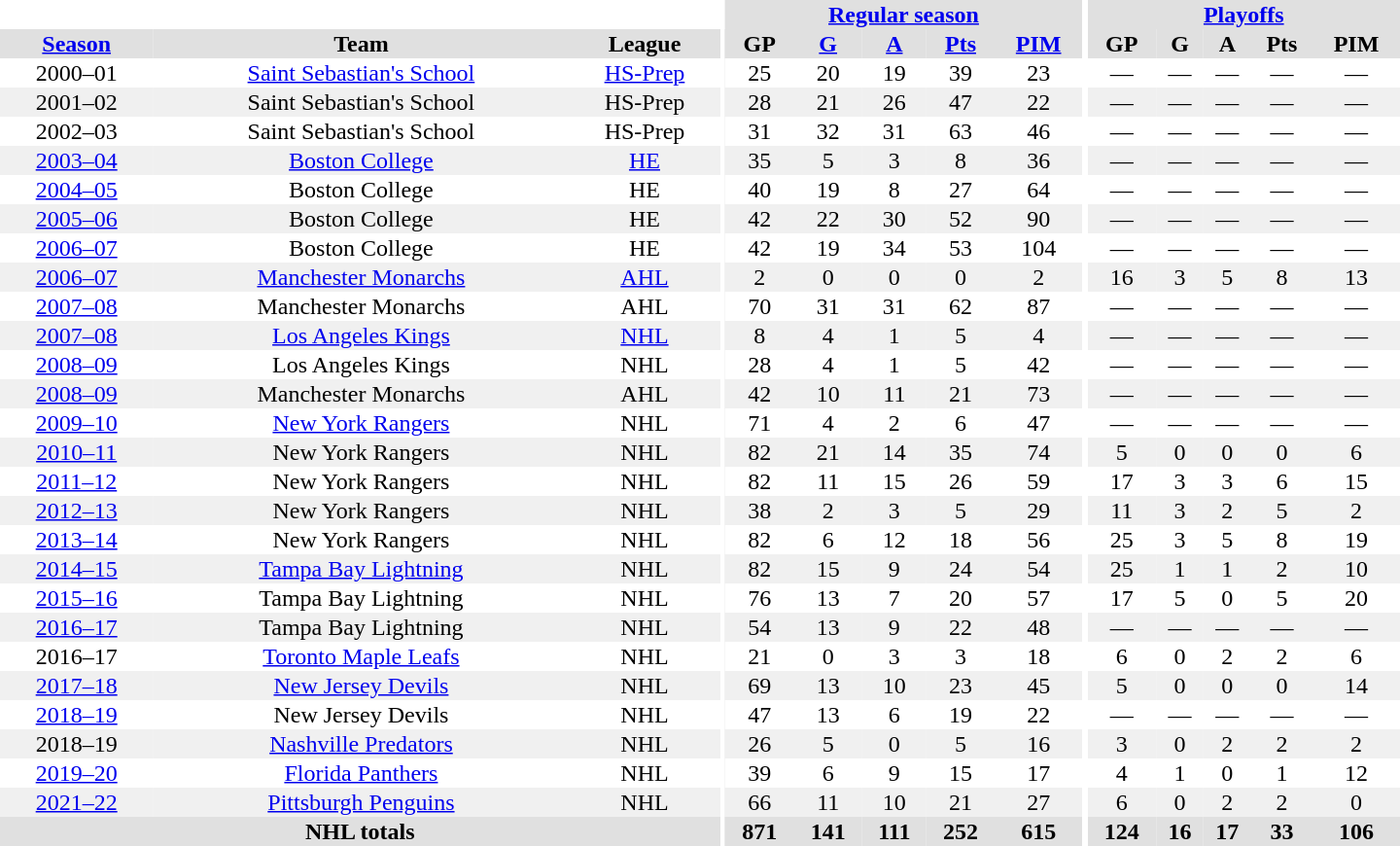<table border="0" cellpadding="1" cellspacing="0" style="text-align:center; width:60em;">
<tr bgcolor="#e0e0e0">
<th colspan="3" bgcolor="#ffffff"></th>
<th rowspan="99" bgcolor="#ffffff"></th>
<th colspan="5"><a href='#'>Regular season</a></th>
<th rowspan="99" bgcolor="#ffffff"></th>
<th colspan="5"><a href='#'>Playoffs</a></th>
</tr>
<tr bgcolor="#e0e0e0">
<th><a href='#'>Season</a></th>
<th>Team</th>
<th>League</th>
<th>GP</th>
<th><a href='#'>G</a></th>
<th><a href='#'>A</a></th>
<th><a href='#'>Pts</a></th>
<th><a href='#'>PIM</a></th>
<th>GP</th>
<th>G</th>
<th>A</th>
<th>Pts</th>
<th>PIM</th>
</tr>
<tr>
<td>2000–01</td>
<td><a href='#'>Saint Sebastian's School</a></td>
<td><a href='#'>HS-Prep</a></td>
<td>25</td>
<td>20</td>
<td>19</td>
<td>39</td>
<td>23</td>
<td>—</td>
<td>—</td>
<td>—</td>
<td>—</td>
<td>—</td>
</tr>
<tr bgcolor="#f0f0f0">
<td>2001–02</td>
<td>Saint Sebastian's School</td>
<td>HS-Prep</td>
<td>28</td>
<td>21</td>
<td>26</td>
<td>47</td>
<td>22</td>
<td>—</td>
<td>—</td>
<td>—</td>
<td>—</td>
<td>—</td>
</tr>
<tr>
<td>2002–03</td>
<td>Saint Sebastian's School</td>
<td>HS-Prep</td>
<td>31</td>
<td>32</td>
<td>31</td>
<td>63</td>
<td>46</td>
<td>—</td>
<td>—</td>
<td>—</td>
<td>—</td>
<td>—</td>
</tr>
<tr bgcolor="#f0f0f0">
<td><a href='#'>2003–04</a></td>
<td><a href='#'>Boston College</a></td>
<td><a href='#'>HE</a></td>
<td>35</td>
<td>5</td>
<td>3</td>
<td>8</td>
<td>36</td>
<td>—</td>
<td>—</td>
<td>—</td>
<td>—</td>
<td>—</td>
</tr>
<tr>
<td><a href='#'>2004–05</a></td>
<td>Boston College</td>
<td>HE</td>
<td>40</td>
<td>19</td>
<td>8</td>
<td>27</td>
<td>64</td>
<td>—</td>
<td>—</td>
<td>—</td>
<td>—</td>
<td>—</td>
</tr>
<tr bgcolor="#f0f0f0">
<td><a href='#'>2005–06</a></td>
<td>Boston College</td>
<td>HE</td>
<td>42</td>
<td>22</td>
<td>30</td>
<td>52</td>
<td>90</td>
<td>—</td>
<td>—</td>
<td>—</td>
<td>—</td>
<td>—</td>
</tr>
<tr>
<td><a href='#'>2006–07</a></td>
<td>Boston College</td>
<td>HE</td>
<td>42</td>
<td>19</td>
<td>34</td>
<td>53</td>
<td>104</td>
<td>—</td>
<td>—</td>
<td>—</td>
<td>—</td>
<td>—</td>
</tr>
<tr bgcolor="#f0f0f0">
<td><a href='#'>2006–07</a></td>
<td><a href='#'>Manchester Monarchs</a></td>
<td><a href='#'>AHL</a></td>
<td>2</td>
<td>0</td>
<td>0</td>
<td>0</td>
<td>2</td>
<td>16</td>
<td>3</td>
<td>5</td>
<td>8</td>
<td>13</td>
</tr>
<tr>
<td><a href='#'>2007–08</a></td>
<td>Manchester Monarchs</td>
<td>AHL</td>
<td>70</td>
<td>31</td>
<td>31</td>
<td>62</td>
<td>87</td>
<td>—</td>
<td>—</td>
<td>—</td>
<td>—</td>
<td>—</td>
</tr>
<tr bgcolor="#f0f0f0">
<td><a href='#'>2007–08</a></td>
<td><a href='#'>Los Angeles Kings</a></td>
<td><a href='#'>NHL</a></td>
<td>8</td>
<td>4</td>
<td>1</td>
<td>5</td>
<td>4</td>
<td>—</td>
<td>—</td>
<td>—</td>
<td>—</td>
<td>—</td>
</tr>
<tr>
<td><a href='#'>2008–09</a></td>
<td>Los Angeles Kings</td>
<td>NHL</td>
<td>28</td>
<td>4</td>
<td>1</td>
<td>5</td>
<td>42</td>
<td>—</td>
<td>—</td>
<td>—</td>
<td>—</td>
<td>—</td>
</tr>
<tr bgcolor="#f0f0f0">
<td><a href='#'>2008–09</a></td>
<td>Manchester Monarchs</td>
<td>AHL</td>
<td>42</td>
<td>10</td>
<td>11</td>
<td>21</td>
<td>73</td>
<td>—</td>
<td>—</td>
<td>—</td>
<td>—</td>
<td>—</td>
</tr>
<tr>
<td><a href='#'>2009–10</a></td>
<td><a href='#'>New York Rangers</a></td>
<td>NHL</td>
<td>71</td>
<td>4</td>
<td>2</td>
<td>6</td>
<td>47</td>
<td>—</td>
<td>—</td>
<td>—</td>
<td>—</td>
<td>—</td>
</tr>
<tr bgcolor="#f0f0f0">
<td><a href='#'>2010–11</a></td>
<td>New York Rangers</td>
<td>NHL</td>
<td>82</td>
<td>21</td>
<td>14</td>
<td>35</td>
<td>74</td>
<td>5</td>
<td>0</td>
<td>0</td>
<td>0</td>
<td>6</td>
</tr>
<tr>
<td><a href='#'>2011–12</a></td>
<td>New York Rangers</td>
<td>NHL</td>
<td>82</td>
<td>11</td>
<td>15</td>
<td>26</td>
<td>59</td>
<td>17</td>
<td>3</td>
<td>3</td>
<td>6</td>
<td>15</td>
</tr>
<tr bgcolor="#f0f0f0">
<td><a href='#'>2012–13</a></td>
<td>New York Rangers</td>
<td>NHL</td>
<td>38</td>
<td>2</td>
<td>3</td>
<td>5</td>
<td>29</td>
<td>11</td>
<td>3</td>
<td>2</td>
<td>5</td>
<td>2</td>
</tr>
<tr>
<td><a href='#'>2013–14</a></td>
<td>New York Rangers</td>
<td>NHL</td>
<td>82</td>
<td>6</td>
<td>12</td>
<td>18</td>
<td>56</td>
<td>25</td>
<td>3</td>
<td>5</td>
<td>8</td>
<td>19</td>
</tr>
<tr bgcolor="#f0f0f0">
<td><a href='#'>2014–15</a></td>
<td><a href='#'>Tampa Bay Lightning</a></td>
<td>NHL</td>
<td>82</td>
<td>15</td>
<td>9</td>
<td>24</td>
<td>54</td>
<td>25</td>
<td>1</td>
<td>1</td>
<td>2</td>
<td>10</td>
</tr>
<tr>
<td><a href='#'>2015–16</a></td>
<td>Tampa Bay Lightning</td>
<td>NHL</td>
<td>76</td>
<td>13</td>
<td>7</td>
<td>20</td>
<td>57</td>
<td>17</td>
<td>5</td>
<td>0</td>
<td>5</td>
<td>20</td>
</tr>
<tr bgcolor="#f0f0f0">
<td><a href='#'>2016–17</a></td>
<td>Tampa Bay Lightning</td>
<td>NHL</td>
<td>54</td>
<td>13</td>
<td>9</td>
<td>22</td>
<td>48</td>
<td>—</td>
<td>—</td>
<td>—</td>
<td>—</td>
<td>—</td>
</tr>
<tr>
<td>2016–17</td>
<td><a href='#'>Toronto Maple Leafs</a></td>
<td>NHL</td>
<td>21</td>
<td>0</td>
<td>3</td>
<td>3</td>
<td>18</td>
<td>6</td>
<td>0</td>
<td>2</td>
<td>2</td>
<td>6</td>
</tr>
<tr bgcolor="#f0f0f0">
<td><a href='#'>2017–18</a></td>
<td><a href='#'>New Jersey Devils</a></td>
<td>NHL</td>
<td>69</td>
<td>13</td>
<td>10</td>
<td>23</td>
<td>45</td>
<td>5</td>
<td>0</td>
<td>0</td>
<td>0</td>
<td>14</td>
</tr>
<tr>
<td><a href='#'>2018–19</a></td>
<td>New Jersey Devils</td>
<td>NHL</td>
<td>47</td>
<td>13</td>
<td>6</td>
<td>19</td>
<td>22</td>
<td>—</td>
<td>—</td>
<td>—</td>
<td>—</td>
<td>—</td>
</tr>
<tr bgcolor="#f0f0f0">
<td>2018–19</td>
<td><a href='#'>Nashville Predators</a></td>
<td>NHL</td>
<td>26</td>
<td>5</td>
<td>0</td>
<td>5</td>
<td>16</td>
<td>3</td>
<td>0</td>
<td>2</td>
<td>2</td>
<td>2</td>
</tr>
<tr>
<td><a href='#'>2019–20</a></td>
<td><a href='#'>Florida Panthers</a></td>
<td>NHL</td>
<td>39</td>
<td>6</td>
<td>9</td>
<td>15</td>
<td>17</td>
<td>4</td>
<td>1</td>
<td>0</td>
<td>1</td>
<td>12</td>
</tr>
<tr bgcolor="#f0f0f0">
<td><a href='#'>2021–22</a></td>
<td><a href='#'>Pittsburgh Penguins</a></td>
<td>NHL</td>
<td>66</td>
<td>11</td>
<td>10</td>
<td>21</td>
<td>27</td>
<td>6</td>
<td>0</td>
<td>2</td>
<td>2</td>
<td>0</td>
</tr>
<tr bgcolor="#e0e0e0">
<th colspan="3">NHL totals</th>
<th>871</th>
<th>141</th>
<th>111</th>
<th>252</th>
<th>615</th>
<th>124</th>
<th>16</th>
<th>17</th>
<th>33</th>
<th>106</th>
</tr>
</table>
